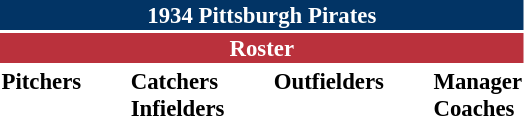<table class="toccolours" style="font-size: 95%;">
<tr>
<th colspan="10" style="background-color: #023465; color: white; text-align: center;">1934 Pittsburgh Pirates</th>
</tr>
<tr>
<td colspan="10" style="background-color: #ba313c; color: white; text-align: center;"><strong>Roster</strong></td>
</tr>
<tr>
<td valign="top"><strong>Pitchers</strong><br>












</td>
<td width="25px"></td>
<td valign="top"><strong>Catchers</strong><br>



<strong>Infielders</strong>






</td>
<td width="25px"></td>
<td valign="top"><strong>Outfielders</strong><br>



</td>
<td width="25px"></td>
<td valign="top"><strong>Manager</strong><br>

<strong>Coaches</strong>

</td>
</tr>
</table>
